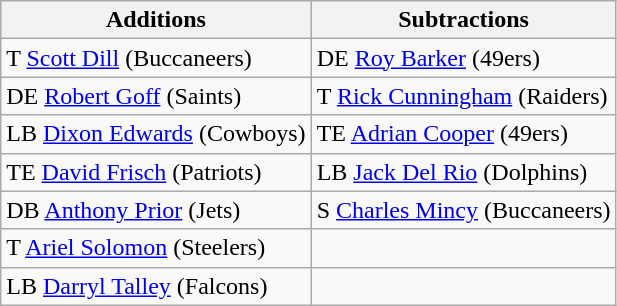<table class="wikitable">
<tr>
<th>Additions</th>
<th>Subtractions</th>
</tr>
<tr>
<td>T <a href='#'>Scott Dill</a> (Buccaneers)</td>
<td>DE <a href='#'>Roy Barker</a> (49ers)</td>
</tr>
<tr>
<td>DE <a href='#'>Robert Goff</a> (Saints)</td>
<td>T <a href='#'>Rick Cunningham</a> (Raiders)</td>
</tr>
<tr>
<td>LB <a href='#'>Dixon Edwards</a> (Cowboys)</td>
<td>TE <a href='#'>Adrian Cooper</a> (49ers)</td>
</tr>
<tr>
<td>TE <a href='#'>David Frisch</a> (Patriots)</td>
<td>LB <a href='#'>Jack Del Rio</a> (Dolphins)</td>
</tr>
<tr>
<td>DB <a href='#'>Anthony Prior</a> (Jets)</td>
<td>S <a href='#'>Charles Mincy</a> (Buccaneers)</td>
</tr>
<tr>
<td>T <a href='#'>Ariel Solomon</a> (Steelers)</td>
<td></td>
</tr>
<tr>
<td>LB <a href='#'>Darryl Talley</a> (Falcons)</td>
<td></td>
</tr>
</table>
